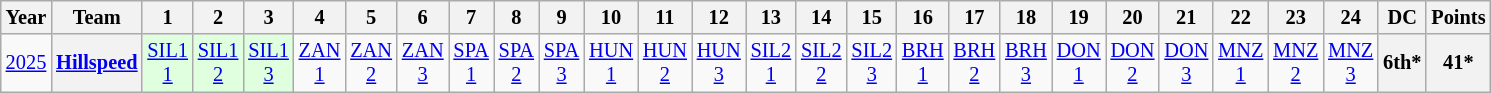<table class="wikitable" style="text-align:center; font-size:85%">
<tr>
<th>Year</th>
<th>Team</th>
<th>1</th>
<th>2</th>
<th>3</th>
<th>4</th>
<th>5</th>
<th>6</th>
<th>7</th>
<th>8</th>
<th>9</th>
<th>10</th>
<th>11</th>
<th>12</th>
<th>13</th>
<th>14</th>
<th>15</th>
<th>16</th>
<th>17</th>
<th>18</th>
<th>19</th>
<th>20</th>
<th>21</th>
<th>22</th>
<th>23</th>
<th>24</th>
<th>DC</th>
<th>Points</th>
</tr>
<tr>
<td><a href='#'>2025</a></td>
<th nowrap><a href='#'>Hillspeed</a></th>
<td style="background:#DFFFDF;"><a href='#'>SIL1<br>1</a><br></td>
<td style="background:#DFFFDF;"><a href='#'>SIL1<br>2</a><br></td>
<td style="background:#DFFFDF;"><a href='#'>SIL1<br>3</a><br></td>
<td style="background:#;"><a href='#'>ZAN<br>1</a><br></td>
<td style="background:#;"><a href='#'>ZAN<br>2</a><br></td>
<td style="background:#;"><a href='#'>ZAN<br>3</a><br></td>
<td style="background:#;"><a href='#'>SPA<br>1</a><br></td>
<td style="background:#;"><a href='#'>SPA<br>2</a><br></td>
<td style="background:#;"><a href='#'>SPA<br>3</a><br></td>
<td style="background:#;"><a href='#'>HUN<br>1</a><br></td>
<td style="background:#;"><a href='#'>HUN<br>2</a><br></td>
<td style="background:#;"><a href='#'>HUN<br>3</a><br></td>
<td style="background:#;"><a href='#'>SIL2<br>1</a><br></td>
<td style="background:#;"><a href='#'>SIL2<br>2</a><br></td>
<td style="background:#;"><a href='#'>SIL2<br>3</a><br></td>
<td style="background:#;"><a href='#'>BRH<br>1</a><br></td>
<td style="background:#;"><a href='#'>BRH<br>2</a><br></td>
<td style="background:#;"><a href='#'>BRH<br>3</a><br></td>
<td style="background:#;"><a href='#'>DON<br>1</a><br></td>
<td style="background:#;"><a href='#'>DON<br>2</a><br></td>
<td style="background:#;"><a href='#'>DON<br>3</a><br></td>
<td style="background:#;"><a href='#'>MNZ<br>1</a><br></td>
<td style="background:#;"><a href='#'>MNZ<br>2</a><br></td>
<td style="background:#;"><a href='#'>MNZ<br>3</a><br></td>
<th>6th*</th>
<th>41*</th>
</tr>
</table>
